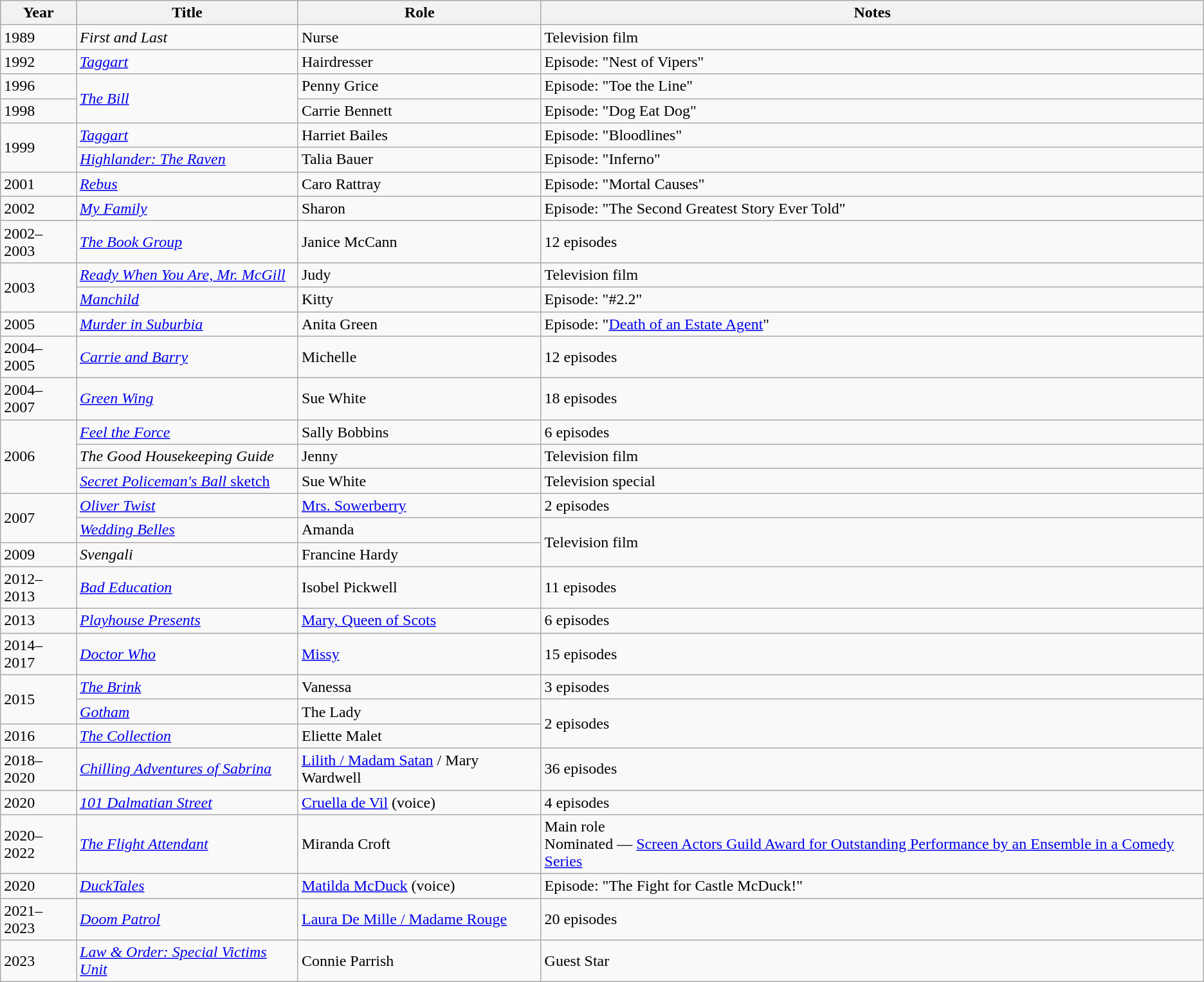<table class="wikitable sortable">
<tr>
<th>Year</th>
<th>Title</th>
<th>Role</th>
<th class="unsortable">Notes</th>
</tr>
<tr>
<td>1989</td>
<td><em>First and Last</em></td>
<td>Nurse</td>
<td>Television film</td>
</tr>
<tr>
<td>1992</td>
<td><em><a href='#'>Taggart</a></em></td>
<td>Hairdresser</td>
<td>Episode: "Nest of Vipers"</td>
</tr>
<tr>
<td>1996</td>
<td rowspan="2"><em><a href='#'>The Bill</a></em></td>
<td>Penny Grice</td>
<td>Episode: "Toe the Line"</td>
</tr>
<tr>
<td>1998</td>
<td>Carrie Bennett</td>
<td>Episode: "Dog Eat Dog"</td>
</tr>
<tr>
<td rowspan="2">1999</td>
<td><em><a href='#'>Taggart</a></em></td>
<td>Harriet Bailes</td>
<td>Episode: "Bloodlines"</td>
</tr>
<tr>
<td><em><a href='#'>Highlander: The Raven</a></em></td>
<td>Talia Bauer</td>
<td>Episode: "Inferno"</td>
</tr>
<tr>
<td>2001</td>
<td><em><a href='#'>Rebus</a></em></td>
<td>Caro Rattray</td>
<td>Episode: "Mortal Causes"</td>
</tr>
<tr>
<td>2002</td>
<td><em><a href='#'>My Family</a></em></td>
<td>Sharon</td>
<td>Episode: "The Second Greatest Story Ever Told"</td>
</tr>
<tr>
<td>2002–2003</td>
<td><em><a href='#'>The Book Group</a></em></td>
<td>Janice McCann</td>
<td>12 episodes</td>
</tr>
<tr>
<td rowspan="2">2003</td>
<td><em><a href='#'>Ready When You Are, Mr. McGill</a></em></td>
<td>Judy</td>
<td>Television film</td>
</tr>
<tr>
<td><em><a href='#'>Manchild</a></em></td>
<td>Kitty</td>
<td>Episode: "#2.2"</td>
</tr>
<tr>
<td>2005</td>
<td><em><a href='#'>Murder in Suburbia</a></em></td>
<td>Anita Green</td>
<td>Episode: "<a href='#'>Death of an Estate Agent</a>"</td>
</tr>
<tr>
<td>2004–2005</td>
<td><em><a href='#'>Carrie and Barry</a></em></td>
<td>Michelle</td>
<td>12 episodes</td>
</tr>
<tr>
<td>2004–2007</td>
<td><em><a href='#'>Green Wing</a></em></td>
<td>Sue White</td>
<td>18 episodes</td>
</tr>
<tr>
<td rowspan="3">2006</td>
<td><em><a href='#'>Feel the Force</a></em></td>
<td>Sally Bobbins</td>
<td>6 episodes</td>
</tr>
<tr>
<td><em>The Good Housekeeping Guide</em></td>
<td>Jenny</td>
<td>Television film</td>
</tr>
<tr>
<td><a href='#'><em>Secret Policeman's Ball</em> sketch</a></td>
<td>Sue White</td>
<td>Television special</td>
</tr>
<tr>
<td rowspan="2">2007</td>
<td><em><a href='#'>Oliver Twist</a></em></td>
<td><a href='#'>Mrs. Sowerberry</a></td>
<td>2 episodes</td>
</tr>
<tr>
<td><em><a href='#'>Wedding Belles</a></em></td>
<td>Amanda</td>
<td rowspan="2">Television film</td>
</tr>
<tr>
<td>2009</td>
<td><em>Svengali</em></td>
<td>Francine Hardy</td>
</tr>
<tr>
<td>2012–2013</td>
<td><em><a href='#'>Bad Education</a></em></td>
<td>Isobel Pickwell</td>
<td>11 episodes</td>
</tr>
<tr>
<td>2013</td>
<td><em><a href='#'>Playhouse Presents</a></em></td>
<td><a href='#'>Mary, Queen of Scots</a></td>
<td>6 episodes</td>
</tr>
<tr>
<td>2014–2017</td>
<td><em><a href='#'>Doctor Who</a></em></td>
<td><a href='#'>Missy</a></td>
<td>15 episodes</td>
</tr>
<tr>
<td rowspan="2">2015</td>
<td><em><a href='#'>The Brink</a></em></td>
<td>Vanessa</td>
<td>3 episodes</td>
</tr>
<tr>
<td><em><a href='#'>Gotham</a></em></td>
<td>The Lady</td>
<td rowspan="2">2 episodes</td>
</tr>
<tr>
<td>2016</td>
<td><em><a href='#'>The Collection</a></em></td>
<td>Eliette Malet</td>
</tr>
<tr>
<td>2018–2020</td>
<td><em><a href='#'>Chilling Adventures of Sabrina</a></em></td>
<td><a href='#'>Lilith / Madam Satan</a> / Mary Wardwell</td>
<td>36 episodes</td>
</tr>
<tr>
<td>2020</td>
<td><em><a href='#'>101 Dalmatian Street</a></em></td>
<td><a href='#'>Cruella de Vil</a> (voice)</td>
<td>4 episodes</td>
</tr>
<tr>
<td>2020–2022</td>
<td><em><a href='#'>The Flight Attendant</a></em></td>
<td>Miranda Croft</td>
<td>Main role<br>Nominated — <a href='#'>Screen Actors Guild Award for Outstanding Performance by an Ensemble in a Comedy Series</a></td>
</tr>
<tr>
<td>2020</td>
<td><em><a href='#'>DuckTales</a></em></td>
<td><a href='#'>Matilda McDuck</a> (voice)</td>
<td>Episode: "The Fight for Castle McDuck!"</td>
</tr>
<tr>
<td>2021–2023</td>
<td><em><a href='#'>Doom Patrol</a></em></td>
<td><a href='#'>Laura De Mille / Madame Rouge</a></td>
<td>20 episodes</td>
</tr>
<tr>
<td>2023</td>
<td><em><a href='#'>Law & Order: Special Victims Unit</a></em></td>
<td>Connie Parrish</td>
<td>Guest Star</td>
</tr>
</table>
